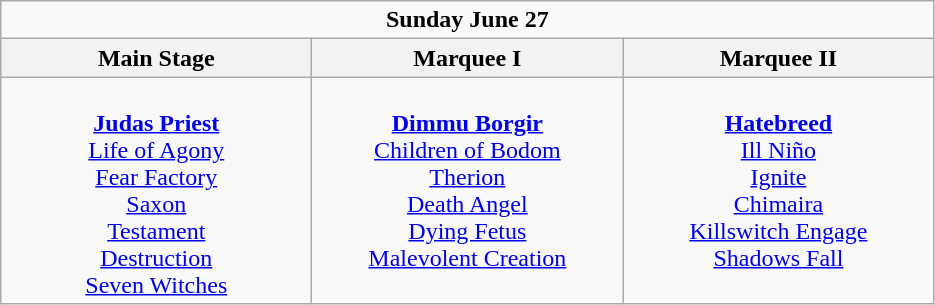<table class="wikitable">
<tr>
<td colspan="3" style="text-align:center;"><strong>Sunday June 27</strong></td>
</tr>
<tr>
<th>Main Stage</th>
<th>Marquee I</th>
<th>Marquee II</th>
</tr>
<tr>
<td style="text-align:center; vertical-align:top; width:200px;"><br><strong><a href='#'>Judas Priest</a></strong>
<br><a href='#'>Life of Agony</a>
<br><a href='#'>Fear Factory</a>
<br><a href='#'>Saxon</a>
<br><a href='#'>Testament</a>
<br><a href='#'>Destruction</a>
<br><a href='#'>Seven Witches</a></td>
<td style="text-align:center; vertical-align:top; width:200px;"><br><strong><a href='#'>Dimmu Borgir</a></strong>
<br><a href='#'>Children of Bodom</a>
<br><a href='#'>Therion</a>
<br><a href='#'>Death Angel</a>
<br><a href='#'>Dying Fetus</a>
<br><a href='#'>Malevolent Creation</a></td>
<td style="text-align:center; vertical-align:top; width:200px;"><br><strong><a href='#'>Hatebreed</a></strong>
<br><a href='#'>Ill Niño</a>
<br><a href='#'>Ignite</a>
<br><a href='#'>Chimaira</a>
<br><a href='#'>Killswitch Engage</a>
<br><a href='#'>Shadows Fall</a></td>
</tr>
</table>
